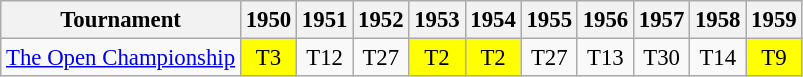<table class="wikitable" style="font-size:95%;text-align:center;">
<tr>
<th>Tournament</th>
<th>1950</th>
<th>1951</th>
<th>1952</th>
<th>1953</th>
<th>1954</th>
<th>1955</th>
<th>1956</th>
<th>1957</th>
<th>1958</th>
<th>1959</th>
</tr>
<tr>
<td align=left><a href='#'>The Open Championship</a></td>
<td style="background:yellow;">T3</td>
<td>T12</td>
<td>T27</td>
<td style="background:yellow;">T2</td>
<td style="background:yellow;">T2</td>
<td>T27</td>
<td>T13</td>
<td>T30</td>
<td>T14</td>
<td style="background:yellow;">T9</td>
</tr>
</table>
